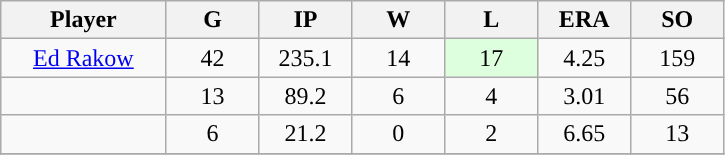<table class="wikitable sortable">
<tr>
<th bgcolor="#DDDDFF" width="16%">Player</th>
<th bgcolor="#DDDDFF" width="9%">G</th>
<th bgcolor="#DDDDFF" width="9%">IP</th>
<th bgcolor="#DDDDFF" width="9%">W</th>
<th bgcolor="#DDDDFF" width="9%">L</th>
<th bgcolor="#DDDDFF" width="9%">ERA</th>
<th bgcolor="#DDDDFF" width="9%">SO</th>
</tr>
<tr align="center">
<td><a href='#'>Ed Rakow</a></td>
<td>42</td>
<td>235.1</td>
<td>14</td>
<td style="background:#DDFFDD;">17</td>
<td>4.25</td>
<td>159</td>
</tr>
<tr align=center>
<td></td>
<td>13</td>
<td>89.2</td>
<td>6</td>
<td>4</td>
<td>3.01</td>
<td>56</td>
</tr>
<tr align="center">
<td></td>
<td>6</td>
<td>21.2</td>
<td>0</td>
<td>2</td>
<td>6.65</td>
<td>13</td>
</tr>
<tr align="center">
</tr>
</table>
